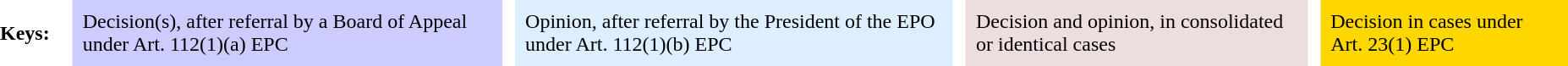<table border="0" cellpadding="8" cellspacing="10">
<tr>
<th><strong>Keys:</strong></th>
<td bgcolor="#ccccff">Decision(s), after referral by a Board of Appeal under Art. 112(1)(a) EPC</td>
<td bgcolor="#ddeeff">Opinion, after referral by the President of the EPO under Art. 112(1)(b) EPC</td>
<td bgcolor="#eeddde">Decision and opinion, in consolidated or identical cases</td>
<td bgcolor="#FFD700">Decision in cases under Art. 23(1) EPC</td>
</tr>
</table>
